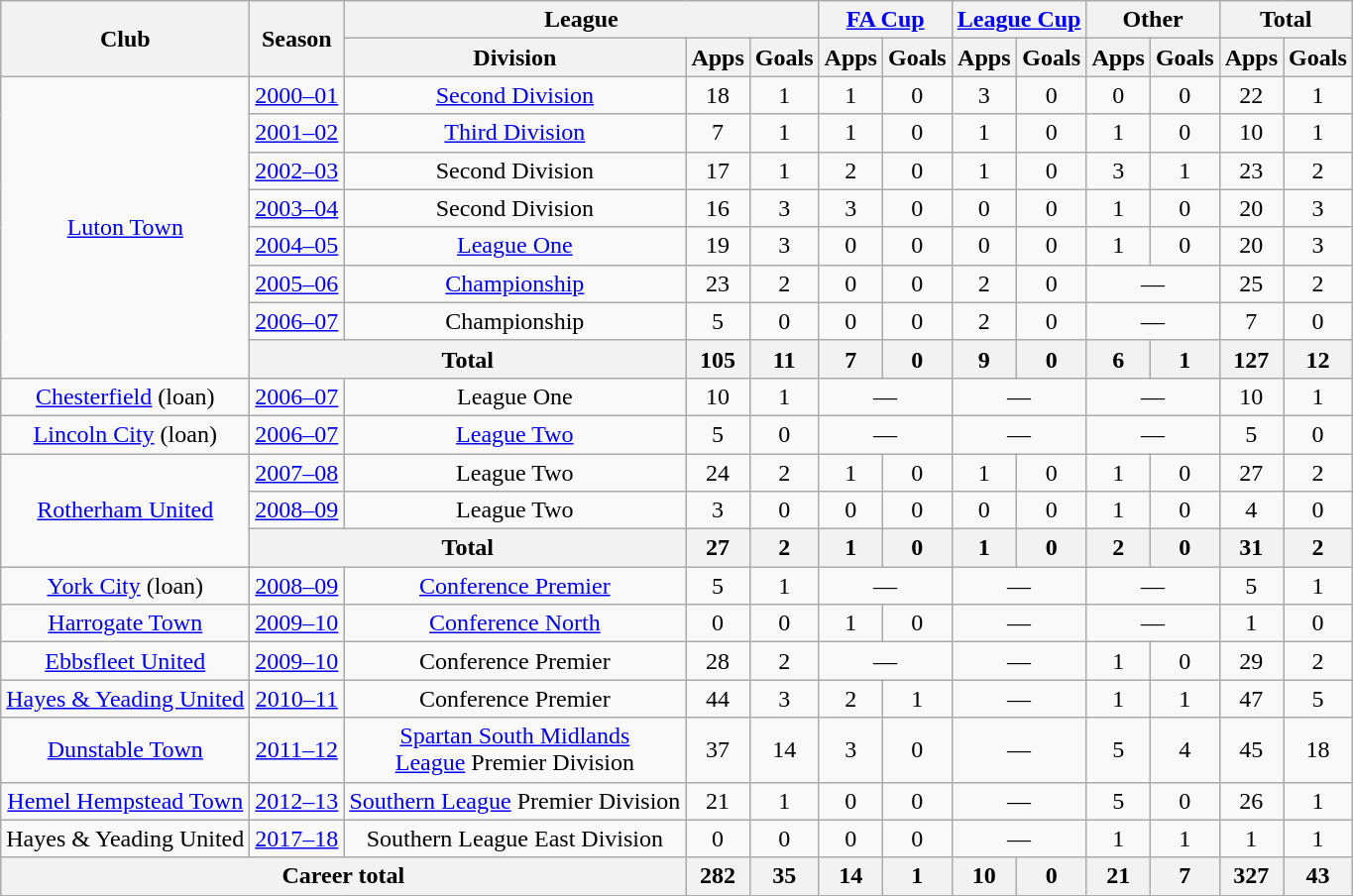<table class=wikitable style=text-align:center>
<tr>
<th rowspan=2>Club</th>
<th rowspan=2>Season</th>
<th colspan=3>League</th>
<th colspan=2><a href='#'>FA Cup</a></th>
<th colspan=2><a href='#'>League Cup</a></th>
<th colspan=2>Other</th>
<th colspan=2>Total</th>
</tr>
<tr>
<th>Division</th>
<th>Apps</th>
<th>Goals</th>
<th>Apps</th>
<th>Goals</th>
<th>Apps</th>
<th>Goals</th>
<th>Apps</th>
<th>Goals</th>
<th>Apps</th>
<th>Goals</th>
</tr>
<tr>
<td rowspan=8><a href='#'>Luton Town</a></td>
<td><a href='#'>2000–01</a></td>
<td><a href='#'>Second Division</a></td>
<td>18</td>
<td>1</td>
<td>1</td>
<td>0</td>
<td>3</td>
<td>0</td>
<td>0</td>
<td>0</td>
<td>22</td>
<td>1</td>
</tr>
<tr>
<td><a href='#'>2001–02</a></td>
<td><a href='#'>Third Division</a></td>
<td>7</td>
<td>1</td>
<td>1</td>
<td>0</td>
<td>1</td>
<td>0</td>
<td>1</td>
<td>0</td>
<td>10</td>
<td>1</td>
</tr>
<tr>
<td><a href='#'>2002–03</a></td>
<td>Second Division</td>
<td>17</td>
<td>1</td>
<td>2</td>
<td>0</td>
<td>1</td>
<td>0</td>
<td>3</td>
<td>1</td>
<td>23</td>
<td>2</td>
</tr>
<tr>
<td><a href='#'>2003–04</a></td>
<td>Second Division</td>
<td>16</td>
<td>3</td>
<td>3</td>
<td>0</td>
<td>0</td>
<td>0</td>
<td>1</td>
<td>0</td>
<td>20</td>
<td>3</td>
</tr>
<tr>
<td><a href='#'>2004–05</a></td>
<td><a href='#'>League One</a></td>
<td>19</td>
<td>3</td>
<td>0</td>
<td>0</td>
<td>0</td>
<td>0</td>
<td>1</td>
<td>0</td>
<td>20</td>
<td>3</td>
</tr>
<tr>
<td><a href='#'>2005–06</a></td>
<td><a href='#'>Championship</a></td>
<td>23</td>
<td>2</td>
<td>0</td>
<td>0</td>
<td>2</td>
<td>0</td>
<td colspan=2>—</td>
<td>25</td>
<td>2</td>
</tr>
<tr>
<td><a href='#'>2006–07</a></td>
<td>Championship</td>
<td>5</td>
<td>0</td>
<td>0</td>
<td>0</td>
<td>2</td>
<td>0</td>
<td colspan=2>—</td>
<td>7</td>
<td>0</td>
</tr>
<tr>
<th colspan=2>Total</th>
<th>105</th>
<th>11</th>
<th>7</th>
<th>0</th>
<th>9</th>
<th>0</th>
<th>6</th>
<th>1</th>
<th>127</th>
<th>12</th>
</tr>
<tr>
<td><a href='#'>Chesterfield</a> (loan)</td>
<td><a href='#'>2006–07</a></td>
<td>League One</td>
<td>10</td>
<td>1</td>
<td colspan=2>—</td>
<td colspan=2>—</td>
<td colspan=2>—</td>
<td>10</td>
<td>1</td>
</tr>
<tr>
<td><a href='#'>Lincoln City</a> (loan)</td>
<td><a href='#'>2006–07</a></td>
<td><a href='#'>League Two</a></td>
<td>5</td>
<td>0</td>
<td colspan=2>—</td>
<td colspan=2>—</td>
<td colspan=2>—</td>
<td>5</td>
<td>0</td>
</tr>
<tr>
<td rowspan=3><a href='#'>Rotherham United</a></td>
<td><a href='#'>2007–08</a></td>
<td>League Two</td>
<td>24</td>
<td>2</td>
<td>1</td>
<td>0</td>
<td>1</td>
<td>0</td>
<td>1</td>
<td>0</td>
<td>27</td>
<td>2</td>
</tr>
<tr>
<td><a href='#'>2008–09</a></td>
<td>League Two</td>
<td>3</td>
<td>0</td>
<td>0</td>
<td>0</td>
<td>0</td>
<td>0</td>
<td>1</td>
<td>0</td>
<td>4</td>
<td>0</td>
</tr>
<tr>
<th colspan=2>Total</th>
<th>27</th>
<th>2</th>
<th>1</th>
<th>0</th>
<th>1</th>
<th>0</th>
<th>2</th>
<th>0</th>
<th>31</th>
<th>2</th>
</tr>
<tr>
<td><a href='#'>York City</a> (loan)</td>
<td><a href='#'>2008–09</a></td>
<td><a href='#'>Conference Premier</a></td>
<td>5</td>
<td>1</td>
<td colspan=2>—</td>
<td colspan=2>—</td>
<td colspan=2>—</td>
<td>5</td>
<td>1</td>
</tr>
<tr>
<td><a href='#'>Harrogate Town</a></td>
<td><a href='#'>2009–10</a></td>
<td><a href='#'>Conference North</a></td>
<td>0</td>
<td>0</td>
<td>1</td>
<td>0</td>
<td colspan=2>—</td>
<td colspan=2>—</td>
<td>1</td>
<td>0</td>
</tr>
<tr>
<td><a href='#'>Ebbsfleet United</a></td>
<td><a href='#'>2009–10</a></td>
<td>Conference Premier</td>
<td>28</td>
<td>2</td>
<td colspan=2>—</td>
<td colspan=2>—</td>
<td>1</td>
<td>0</td>
<td>29</td>
<td>2</td>
</tr>
<tr>
<td><a href='#'>Hayes & Yeading United</a></td>
<td><a href='#'>2010–11</a></td>
<td>Conference Premier</td>
<td>44</td>
<td>3</td>
<td>2</td>
<td>1</td>
<td colspan=2>—</td>
<td>1</td>
<td>1</td>
<td>47</td>
<td>5</td>
</tr>
<tr>
<td><a href='#'>Dunstable Town</a></td>
<td><a href='#'>2011–12</a></td>
<td><a href='#'>Spartan South Midlands<br>League</a> Premier Division</td>
<td>37</td>
<td>14</td>
<td>3</td>
<td>0</td>
<td colspan=2>—</td>
<td>5</td>
<td>4</td>
<td>45</td>
<td>18</td>
</tr>
<tr>
<td><a href='#'>Hemel Hempstead Town</a></td>
<td><a href='#'>2012–13</a></td>
<td><a href='#'>Southern League</a> Premier Division</td>
<td>21</td>
<td>1</td>
<td>0</td>
<td>0</td>
<td colspan=2>—</td>
<td>5</td>
<td>0</td>
<td>26</td>
<td>1</td>
</tr>
<tr>
<td>Hayes & Yeading United</td>
<td><a href='#'>2017–18</a></td>
<td>Southern League East Division</td>
<td>0</td>
<td>0</td>
<td>0</td>
<td>0</td>
<td colspan=2>—</td>
<td>1</td>
<td>1</td>
<td>1</td>
<td>1</td>
</tr>
<tr>
<th colspan=3>Career total</th>
<th>282</th>
<th>35</th>
<th>14</th>
<th>1</th>
<th>10</th>
<th>0</th>
<th>21</th>
<th>7</th>
<th>327</th>
<th>43</th>
</tr>
</table>
